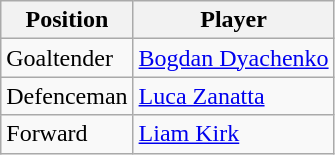<table class="wikitable">
<tr>
<th>Position</th>
<th>Player</th>
</tr>
<tr>
<td>Goaltender</td>
<td> <a href='#'>Bogdan Dyachenko</a></td>
</tr>
<tr>
<td>Defenceman</td>
<td> <a href='#'>Luca Zanatta</a></td>
</tr>
<tr>
<td>Forward</td>
<td> <a href='#'>Liam Kirk</a></td>
</tr>
</table>
